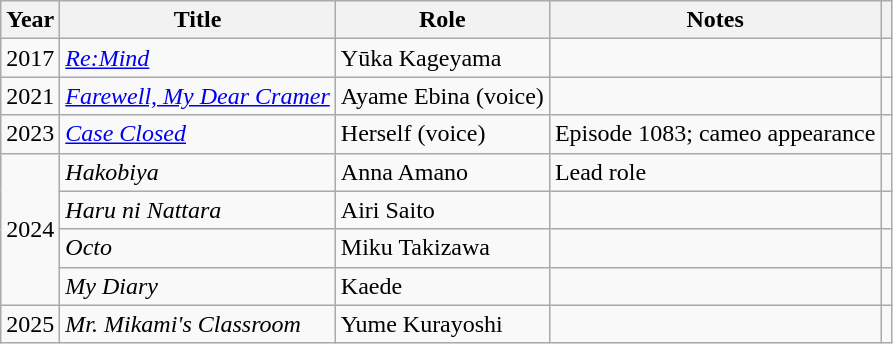<table class="wikitable sortable">
<tr>
<th>Year</th>
<th>Title</th>
<th>Role</th>
<th>Notes</th>
<th class="unsortable"></th>
</tr>
<tr>
<td>2017</td>
<td><em><a href='#'>Re:Mind</a></em></td>
<td>Yūka Kageyama</td>
<td></td>
<td></td>
</tr>
<tr>
<td>2021</td>
<td><em><a href='#'>Farewell, My Dear Cramer</a></em></td>
<td>Ayame Ebina (voice)</td>
<td></td>
<td></td>
</tr>
<tr>
<td>2023</td>
<td><em><a href='#'>Case Closed</a></em></td>
<td>Herself (voice)</td>
<td>Episode 1083; cameo appearance</td>
<td></td>
</tr>
<tr>
<td rowspan="4">2024</td>
<td><em>Hakobiya</em></td>
<td>Anna Amano</td>
<td>Lead role</td>
<td></td>
</tr>
<tr>
<td><em>Haru ni Nattara</em></td>
<td>Airi Saito</td>
<td></td>
<td></td>
</tr>
<tr>
<td><em>Octo</em></td>
<td>Miku Takizawa</td>
<td></td>
<td></td>
</tr>
<tr>
<td><em>My Diary</em></td>
<td>Kaede</td>
<td></td>
<td></td>
</tr>
<tr>
<td>2025</td>
<td><em>Mr. Mikami's Classroom</em></td>
<td>Yume Kurayoshi</td>
<td></td>
<td></td>
</tr>
</table>
